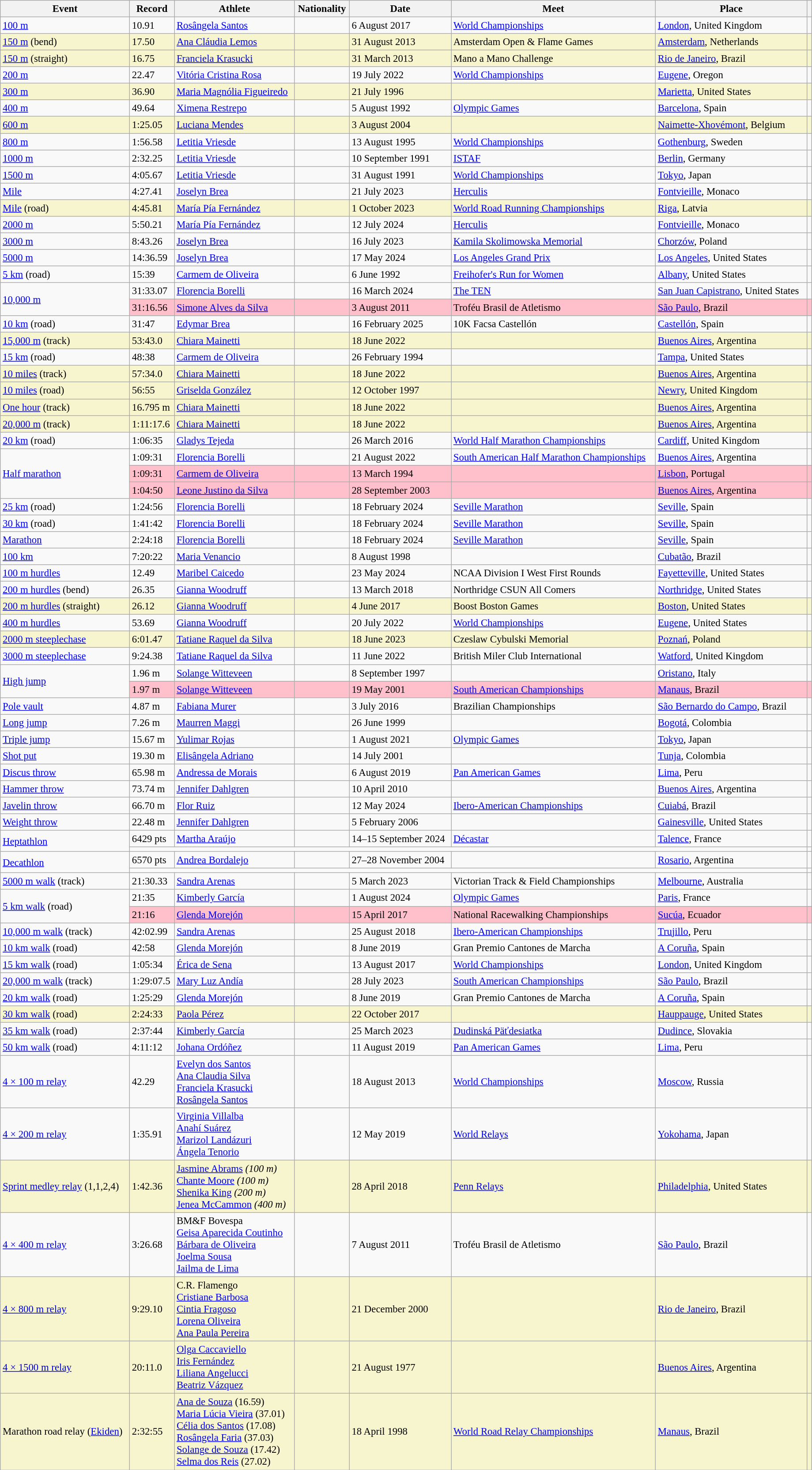<table class="wikitable" style="font-size:95%; width: 97%;">
<tr>
<th>Event</th>
<th>Record</th>
<th>Athlete</th>
<th>Nationality</th>
<th>Date</th>
<th>Meet</th>
<th>Place</th>
<th></th>
</tr>
<tr>
<td><a href='#'>100 m</a></td>
<td>10.91 </td>
<td><a href='#'>Rosângela Santos</a></td>
<td></td>
<td>6 August 2017</td>
<td><a href='#'>World Championships</a></td>
<td><a href='#'>London</a>, United Kingdom</td>
<td></td>
</tr>
<tr style="background:#f6F5CE;">
<td><a href='#'>150 m</a> (bend)</td>
<td>17.50 </td>
<td><a href='#'>Ana Cláudia Lemos</a></td>
<td></td>
<td>31 August 2013</td>
<td>Amsterdam Open & Flame Games</td>
<td><a href='#'>Amsterdam</a>, Netherlands</td>
<td></td>
</tr>
<tr style="background:#f6F5CE;">
<td><a href='#'>150 m</a> (straight)</td>
<td>16.75 </td>
<td><a href='#'>Franciela Krasucki</a></td>
<td></td>
<td>31 March 2013</td>
<td>Mano a Mano Challenge</td>
<td><a href='#'>Rio de Janeiro</a>, Brazil</td>
<td></td>
</tr>
<tr>
<td><a href='#'>200 m</a></td>
<td>22.47 </td>
<td><a href='#'>Vitória Cristina Rosa</a></td>
<td></td>
<td>19 July 2022</td>
<td><a href='#'>World Championships</a></td>
<td><a href='#'>Eugene</a>, Oregon</td>
<td></td>
</tr>
<tr style="background:#f6F5CE;">
<td><a href='#'>300 m</a></td>
<td>36.90</td>
<td><a href='#'>Maria Magnólia Figueiredo</a></td>
<td></td>
<td>21 July 1996</td>
<td></td>
<td><a href='#'>Marietta</a>, United States</td>
<td></td>
</tr>
<tr>
<td><a href='#'>400 m</a></td>
<td>49.64</td>
<td><a href='#'>Ximena Restrepo</a></td>
<td></td>
<td>5 August 1992</td>
<td><a href='#'>Olympic Games</a></td>
<td><a href='#'>Barcelona</a>, Spain</td>
<td></td>
</tr>
<tr style="background:#f6F5CE;">
<td><a href='#'>600 m</a></td>
<td>1:25.05</td>
<td><a href='#'>Luciana Mendes</a></td>
<td></td>
<td>3 August 2004</td>
<td></td>
<td><a href='#'>Naimette-Xhovémont</a>, Belgium</td>
<td></td>
</tr>
<tr>
<td><a href='#'>800 m</a></td>
<td>1:56.58</td>
<td><a href='#'>Letitia Vriesde</a></td>
<td></td>
<td>13 August 1995</td>
<td><a href='#'>World Championships</a></td>
<td><a href='#'>Gothenburg</a>, Sweden</td>
<td></td>
</tr>
<tr>
<td><a href='#'>1000 m</a></td>
<td>2:32.25</td>
<td><a href='#'>Letitia Vriesde</a></td>
<td></td>
<td>10 September 1991</td>
<td><a href='#'>ISTAF</a></td>
<td><a href='#'>Berlin</a>, Germany</td>
<td></td>
</tr>
<tr>
<td><a href='#'>1500 m</a></td>
<td>4:05.67</td>
<td><a href='#'>Letitia Vriesde</a></td>
<td></td>
<td>31 August 1991</td>
<td><a href='#'>World Championships</a></td>
<td><a href='#'>Tokyo</a>, Japan</td>
<td></td>
</tr>
<tr>
<td><a href='#'>Mile</a></td>
<td>4:27.41</td>
<td><a href='#'>Joselyn Brea</a></td>
<td></td>
<td>21 July 2023</td>
<td><a href='#'>Herculis</a></td>
<td><a href='#'>Fontvieille</a>, Monaco</td>
<td></td>
</tr>
<tr style="background:#f6F5CE;">
<td><a href='#'>Mile</a> (road)</td>
<td>4:45.81 </td>
<td><a href='#'>María Pía Fernández</a></td>
<td></td>
<td>1 October 2023</td>
<td><a href='#'>World Road Running Championships</a></td>
<td><a href='#'>Riga</a>, Latvia</td>
<td></td>
</tr>
<tr>
<td><a href='#'>2000 m</a></td>
<td>5:50.21</td>
<td><a href='#'>María Pía Fernández</a></td>
<td></td>
<td>12 July 2024</td>
<td><a href='#'>Herculis</a></td>
<td><a href='#'>Fontvieille</a>, Monaco</td>
<td></td>
</tr>
<tr>
<td><a href='#'>3000 m</a></td>
<td>8:43.26</td>
<td><a href='#'>Joselyn Brea</a></td>
<td></td>
<td>16 July 2023</td>
<td><a href='#'>Kamila Skolimowska Memorial</a></td>
<td><a href='#'>Chorzów</a>, Poland</td>
<td></td>
</tr>
<tr>
<td><a href='#'>5000 m</a></td>
<td>14:36.59</td>
<td><a href='#'>Joselyn Brea</a></td>
<td></td>
<td>17 May 2024</td>
<td><a href='#'>Los Angeles Grand Prix</a></td>
<td><a href='#'>Los Angeles</a>, United States</td>
<td></td>
</tr>
<tr>
<td><a href='#'>5 km</a> (road)</td>
<td>15:39</td>
<td><a href='#'>Carmem de Oliveira</a></td>
<td></td>
<td>6 June 1992</td>
<td><a href='#'>Freihofer's Run for Women</a></td>
<td><a href='#'>Albany</a>, United States</td>
<td></td>
</tr>
<tr>
<td rowspan=2><a href='#'>10,000 m</a></td>
<td>31:33.07</td>
<td><a href='#'>Florencia Borelli</a></td>
<td></td>
<td>16 March 2024</td>
<td><a href='#'>The TEN</a></td>
<td><a href='#'>San Juan Capistrano</a>, United States</td>
<td></td>
</tr>
<tr style="background:pink">
<td>31:16.56 </td>
<td><a href='#'>Simone Alves da Silva</a></td>
<td></td>
<td>3 August 2011</td>
<td>Troféu Brasil de Atletismo</td>
<td><a href='#'>São Paulo</a>, Brazil</td>
<td></td>
</tr>
<tr>
<td><a href='#'>10 km</a> (road)</td>
<td>31:47</td>
<td><a href='#'>Edymar Brea</a></td>
<td></td>
<td>16 February 2025</td>
<td>10K Facsa Castellón</td>
<td><a href='#'>Castellón</a>, Spain</td>
<td></td>
</tr>
<tr style="background:#f6F5CE;">
<td><a href='#'>15,000 m</a> (track)</td>
<td>53:43.0</td>
<td><a href='#'>Chiara Mainetti</a></td>
<td></td>
<td>18 June 2022</td>
<td></td>
<td><a href='#'>Buenos Aires</a>, Argentina</td>
<td></td>
</tr>
<tr>
<td><a href='#'>15 km</a> (road)</td>
<td>48:38</td>
<td><a href='#'>Carmem de Oliveira</a></td>
<td></td>
<td>26 February 1994</td>
<td></td>
<td><a href='#'>Tampa</a>, United States</td>
<td></td>
</tr>
<tr style="background:#f6F5CE;">
<td><a href='#'>10 miles</a> (track)</td>
<td>57:34.0</td>
<td><a href='#'>Chiara Mainetti</a></td>
<td></td>
<td>18 June 2022</td>
<td></td>
<td><a href='#'>Buenos Aires</a>, Argentina</td>
<td></td>
</tr>
<tr style="background:#f6F5CE;">
<td><a href='#'>10 miles</a> (road)</td>
<td>56:55</td>
<td><a href='#'>Griselda González</a></td>
<td></td>
<td>12 October 1997</td>
<td></td>
<td><a href='#'>Newry</a>, United Kingdom</td>
<td></td>
</tr>
<tr style="background:#f6F5CE;">
<td><a href='#'>One hour</a> (track)</td>
<td>16.795 m</td>
<td><a href='#'>Chiara Mainetti</a></td>
<td></td>
<td>18 June 2022</td>
<td></td>
<td><a href='#'>Buenos Aires</a>, Argentina</td>
<td></td>
</tr>
<tr style="background:#f6F5CE;">
<td><a href='#'>20,000 m</a> (track)</td>
<td>1:11:17.6</td>
<td><a href='#'>Chiara Mainetti</a></td>
<td></td>
<td>18 June 2022</td>
<td></td>
<td><a href='#'>Buenos Aires</a>, Argentina</td>
<td></td>
</tr>
<tr>
<td><a href='#'>20 km</a> (road)</td>
<td>1:06:35</td>
<td><a href='#'>Gladys Tejeda</a></td>
<td></td>
<td>26 March 2016</td>
<td><a href='#'>World Half Marathon Championships</a></td>
<td><a href='#'>Cardiff</a>, United Kingdom</td>
<td></td>
</tr>
<tr>
<td rowspan=3><a href='#'>Half marathon</a></td>
<td>1:09:31 </td>
<td><a href='#'>Florencia Borelli</a></td>
<td></td>
<td>21 August 2022</td>
<td><a href='#'>South American Half Marathon Championships</a></td>
<td><a href='#'>Buenos Aires</a>, Argentina</td>
<td></td>
</tr>
<tr style="background:pink">
<td>1:09:31 </td>
<td><a href='#'>Carmem de Oliveira</a></td>
<td></td>
<td>13 March 1994</td>
<td></td>
<td><a href='#'>Lisbon</a>, Portugal</td>
<td></td>
</tr>
<tr style="background:pink">
<td>1:04:50</td>
<td><a href='#'>Leone Justino da Silva</a></td>
<td></td>
<td>28 September 2003</td>
<td></td>
<td><a href='#'>Buenos Aires</a>, Argentina</td>
<td></td>
</tr>
<tr>
<td><a href='#'>25 km</a> (road)</td>
<td>1:24:56</td>
<td><a href='#'>Florencia Borelli</a></td>
<td></td>
<td>18 February 2024</td>
<td><a href='#'>Seville Marathon</a></td>
<td><a href='#'>Seville</a>, Spain</td>
<td></td>
</tr>
<tr>
<td><a href='#'>30 km</a> (road)</td>
<td>1:41:42</td>
<td><a href='#'>Florencia Borelli</a></td>
<td></td>
<td>18 February 2024</td>
<td><a href='#'>Seville Marathon</a></td>
<td><a href='#'>Seville</a>, Spain</td>
<td></td>
</tr>
<tr>
<td><a href='#'>Marathon</a></td>
<td>2:24:18</td>
<td><a href='#'>Florencia Borelli</a></td>
<td></td>
<td>18 February 2024</td>
<td><a href='#'>Seville Marathon</a></td>
<td><a href='#'>Seville</a>, Spain</td>
<td></td>
</tr>
<tr>
<td><a href='#'>100 km</a></td>
<td>7:20:22 </td>
<td><a href='#'>Maria Venancio</a></td>
<td></td>
<td>8 August 1998</td>
<td></td>
<td><a href='#'>Cubatão</a>, Brazil</td>
<td></td>
</tr>
<tr>
<td><a href='#'>100 m hurdles</a></td>
<td>12.49 </td>
<td><a href='#'>Maribel Caicedo</a></td>
<td></td>
<td>23 May 2024</td>
<td>NCAA Division I West First Rounds</td>
<td><a href='#'>Fayetteville</a>, United States</td>
<td></td>
</tr>
<tr>
<td><a href='#'>200 m hurdles</a> (bend)</td>
<td>26.35 </td>
<td><a href='#'>Gianna Woodruff</a></td>
<td></td>
<td>13 March 2018</td>
<td>Northridge CSUN All Comers</td>
<td><a href='#'>Northridge</a>, United States</td>
<td></td>
</tr>
<tr style="background:#f6F5CE;">
<td><a href='#'>200 m hurdles</a> (straight)</td>
<td>26.12 </td>
<td><a href='#'>Gianna Woodruff</a></td>
<td></td>
<td>4 June 2017</td>
<td>Boost Boston Games</td>
<td><a href='#'>Boston</a>, United States</td>
<td></td>
</tr>
<tr>
<td><a href='#'>400 m hurdles</a></td>
<td>53.69</td>
<td><a href='#'>Gianna Woodruff</a></td>
<td></td>
<td>20 July 2022</td>
<td><a href='#'>World Championships</a></td>
<td><a href='#'>Eugene</a>, United States</td>
<td></td>
</tr>
<tr style="background:#f6F5CE;">
<td><a href='#'>2000 m steeplechase</a></td>
<td>6:01.47</td>
<td><a href='#'>Tatiane Raquel da Silva</a></td>
<td></td>
<td>18 June 2023</td>
<td>Czeslaw Cybulski Memorial</td>
<td><a href='#'>Poznań</a>, Poland</td>
<td></td>
</tr>
<tr>
<td><a href='#'>3000 m steeplechase</a></td>
<td>9:24.38</td>
<td><a href='#'>Tatiane Raquel da Silva</a></td>
<td></td>
<td>11 June 2022</td>
<td>British Miler Club International</td>
<td><a href='#'>Watford</a>, United Kingdom</td>
<td></td>
</tr>
<tr>
<td rowspan=2><a href='#'>High jump</a></td>
<td>1.96 m</td>
<td><a href='#'>Solange Witteveen</a></td>
<td></td>
<td>8 September 1997</td>
<td></td>
<td><a href='#'>Oristano</a>, Italy</td>
<td></td>
</tr>
<tr style="background:pink">
<td>1.97 m </td>
<td><a href='#'>Solange Witteveen</a></td>
<td></td>
<td>19 May 2001</td>
<td><a href='#'>South American Championships</a></td>
<td><a href='#'>Manaus</a>, Brazil</td>
<td></td>
</tr>
<tr>
<td><a href='#'>Pole vault</a></td>
<td>4.87 m</td>
<td><a href='#'>Fabiana Murer</a></td>
<td></td>
<td>3 July 2016</td>
<td>Brazilian Championships</td>
<td><a href='#'>São Bernardo do Campo</a>, Brazil</td>
<td></td>
</tr>
<tr>
<td><a href='#'>Long jump</a></td>
<td>7.26 m  </td>
<td><a href='#'>Maurren Maggi</a></td>
<td></td>
<td>26 June 1999</td>
<td></td>
<td><a href='#'>Bogotá</a>, Colombia</td>
<td></td>
</tr>
<tr>
<td><a href='#'>Triple jump</a></td>
<td>15.67 m </td>
<td><a href='#'>Yulimar Rojas</a></td>
<td></td>
<td>1 August 2021</td>
<td><a href='#'>Olympic Games</a></td>
<td><a href='#'>Tokyo</a>, Japan</td>
<td></td>
</tr>
<tr>
<td><a href='#'>Shot put</a></td>
<td>19.30 m </td>
<td><a href='#'>Elisângela Adriano</a></td>
<td></td>
<td>14 July 2001</td>
<td></td>
<td><a href='#'>Tunja</a>, Colombia</td>
<td></td>
</tr>
<tr>
<td><a href='#'>Discus throw</a></td>
<td>65.98 m</td>
<td><a href='#'>Andressa de Morais</a></td>
<td></td>
<td>6 August 2019</td>
<td><a href='#'>Pan American Games</a></td>
<td><a href='#'>Lima</a>, Peru</td>
<td></td>
</tr>
<tr>
<td><a href='#'>Hammer throw</a></td>
<td>73.74 m</td>
<td><a href='#'>Jennifer Dahlgren</a></td>
<td></td>
<td>10 April 2010</td>
<td></td>
<td><a href='#'>Buenos Aires</a>, Argentina</td>
<td></td>
</tr>
<tr>
<td><a href='#'>Javelin throw</a></td>
<td>66.70 m</td>
<td><a href='#'>Flor Ruiz</a></td>
<td></td>
<td>12 May 2024</td>
<td><a href='#'>Ibero-American Championships</a></td>
<td><a href='#'>Cuiabá</a>, Brazil</td>
<td></td>
</tr>
<tr>
<td><a href='#'>Weight throw</a></td>
<td>22.48 m</td>
<td><a href='#'>Jennifer Dahlgren</a></td>
<td></td>
<td>5 February 2006</td>
<td></td>
<td><a href='#'>Gainesville</a>, United States</td>
<td></td>
</tr>
<tr>
<td rowspan=2><a href='#'>Heptathlon</a></td>
<td>6429 pts</td>
<td><a href='#'>Martha Araújo</a></td>
<td></td>
<td>14–15 September 2024</td>
<td><a href='#'>Décastar</a></td>
<td><a href='#'>Talence</a>, France</td>
<td></td>
</tr>
<tr>
<td colspan=6></td>
<td></td>
</tr>
<tr>
<td rowspan=2><a href='#'>Decathlon</a></td>
<td>6570 pts </td>
<td><a href='#'>Andrea Bordalejo</a></td>
<td></td>
<td>27–28 November 2004</td>
<td></td>
<td><a href='#'>Rosario</a>, Argentina</td>
<td></td>
</tr>
<tr>
<td colspan=6></td>
<td></td>
</tr>
<tr>
<td><a href='#'>5000 m walk</a> (track)</td>
<td>21:30.33</td>
<td><a href='#'>Sandra Arenas</a></td>
<td></td>
<td>5 March 2023</td>
<td>Victorian Track & Field Championships</td>
<td><a href='#'>Melbourne</a>, Australia</td>
<td></td>
</tr>
<tr>
<td rowspan=2><a href='#'>5 km walk</a> (road)</td>
<td>21:35</td>
<td><a href='#'>Kimberly García</a></td>
<td></td>
<td>1 August 2024</td>
<td><a href='#'>Olympic Games</a></td>
<td><a href='#'>Paris</a>, France</td>
<td></td>
</tr>
<tr style="background:pink">
<td>21:16</td>
<td><a href='#'>Glenda Morejón</a></td>
<td></td>
<td>15 April 2017</td>
<td>National Racewalking Championships</td>
<td><a href='#'>Sucúa</a>, Ecuador</td>
<td></td>
</tr>
<tr>
<td><a href='#'>10,000 m walk</a> (track)</td>
<td>42:02.99</td>
<td><a href='#'>Sandra Arenas</a></td>
<td></td>
<td>25 August 2018</td>
<td><a href='#'>Ibero-American Championships</a></td>
<td><a href='#'>Trujillo</a>, Peru</td>
<td></td>
</tr>
<tr>
<td><a href='#'>10 km walk</a> (road)</td>
<td>42:58</td>
<td><a href='#'>Glenda Morejón</a></td>
<td></td>
<td>8 June 2019</td>
<td>Gran Premio Cantones de Marcha</td>
<td><a href='#'>A Coruña</a>, Spain</td>
<td></td>
</tr>
<tr>
<td><a href='#'>15 km walk</a> (road)</td>
<td>1:05:34</td>
<td><a href='#'>Érica de Sena</a></td>
<td></td>
<td>13 August 2017</td>
<td><a href='#'>World Championships</a></td>
<td><a href='#'>London</a>, United Kingdom</td>
<td></td>
</tr>
<tr>
<td><a href='#'>20,000 m walk</a> (track)</td>
<td>1:29:07.5</td>
<td><a href='#'>Mary Luz Andía</a></td>
<td></td>
<td>28 July 2023</td>
<td><a href='#'>South American Championships</a></td>
<td><a href='#'>São Paulo</a>, Brazil</td>
<td></td>
</tr>
<tr>
<td><a href='#'>20 km walk</a> (road)</td>
<td>1:25:29</td>
<td><a href='#'>Glenda Morejón</a></td>
<td></td>
<td>8 June 2019</td>
<td>Gran Premio Cantones de Marcha</td>
<td><a href='#'>A Coruña</a>, Spain</td>
<td></td>
</tr>
<tr style="background:#f6F5CE;">
<td><a href='#'>30 km walk</a> (road)</td>
<td>2:24:33</td>
<td><a href='#'>Paola Pérez</a></td>
<td></td>
<td>22 October 2017</td>
<td></td>
<td><a href='#'>Hauppauge</a>, United States</td>
<td></td>
</tr>
<tr>
<td><a href='#'>35 km walk</a> (road)</td>
<td>2:37:44</td>
<td><a href='#'>Kimberly García</a></td>
<td></td>
<td>25 March 2023</td>
<td><a href='#'>Dudinská Päťdesiatka</a></td>
<td><a href='#'>Dudince</a>, Slovakia</td>
<td></td>
</tr>
<tr>
<td><a href='#'>50 km walk</a> (road)</td>
<td>4:11:12</td>
<td><a href='#'>Johana Ordóñez</a></td>
<td></td>
<td>11 August 2019</td>
<td><a href='#'>Pan American Games</a></td>
<td><a href='#'>Lima</a>, Peru</td>
<td></td>
</tr>
<tr>
<td><a href='#'>4 × 100 m relay</a></td>
<td>42.29</td>
<td><a href='#'>Evelyn dos Santos</a><br><a href='#'>Ana Claudia Silva</a><br><a href='#'>Franciela Krasucki</a><br><a href='#'>Rosângela Santos</a></td>
<td></td>
<td>18 August 2013</td>
<td><a href='#'>World Championships</a></td>
<td><a href='#'>Moscow</a>, Russia</td>
<td></td>
</tr>
<tr>
<td><a href='#'>4 × 200 m relay</a></td>
<td>1:35.91</td>
<td><a href='#'>Virginia Villalba</a><br><a href='#'>Anahí Suárez</a><br><a href='#'>Marizol Landázuri</a><br><a href='#'>Ángela Tenorio</a></td>
<td></td>
<td>12 May 2019</td>
<td><a href='#'>World Relays</a></td>
<td><a href='#'>Yokohama</a>, Japan</td>
<td></td>
</tr>
<tr style="background:#f6F5CE;">
<td><a href='#'>Sprint medley relay</a> (1,1,2,4)</td>
<td>1:42.36</td>
<td><a href='#'>Jasmine Abrams</a> <em>(100 m)</em><br><a href='#'>Chante Moore</a> <em>(100 m)</em><br><a href='#'>Shenika King</a> <em>(200 m)</em><br><a href='#'>Jenea McCammon</a> <em>(400 m)</em></td>
<td></td>
<td>28 April 2018</td>
<td><a href='#'>Penn Relays</a></td>
<td><a href='#'>Philadelphia</a>, United States</td>
<td></td>
</tr>
<tr>
<td><a href='#'>4 × 400 m relay</a></td>
<td>3:26.68</td>
<td>BM&F Bovespa<br><a href='#'>Geisa Aparecida Coutinho</a><br><a href='#'>Bárbara de Oliveira</a><br><a href='#'>Joelma Sousa</a><br><a href='#'>Jailma de Lima</a></td>
<td></td>
<td>7 August 2011</td>
<td>Troféu Brasil de Atletismo</td>
<td><a href='#'>São Paulo</a>, Brazil</td>
<td></td>
</tr>
<tr style="background:#f6F5CE;">
<td><a href='#'>4 × 800 m relay</a></td>
<td>9:29.10</td>
<td>C.R. Flamengo<br><a href='#'>Cristiane Barbosa</a><br><a href='#'>Cintia Fragoso</a><br><a href='#'>Lorena Oliveira</a><br><a href='#'>Ana Paula Pereira</a></td>
<td></td>
<td>21 December 2000</td>
<td></td>
<td><a href='#'>Rio de Janeiro</a>, Brazil</td>
<td></td>
</tr>
<tr style="background:#f6F5CE;">
<td><a href='#'>4 × 1500 m relay</a></td>
<td>20:11.0</td>
<td><a href='#'>Olga Caccaviello</a><br><a href='#'>Iris Fernández</a><br><a href='#'>Liliana Angelucci</a><br><a href='#'>Beatriz Vázquez</a></td>
<td></td>
<td>21 August 1977</td>
<td></td>
<td><a href='#'>Buenos Aires</a>, Argentina</td>
<td></td>
</tr>
<tr style="background:#f6F5CE;">
<td>Marathon road relay (<a href='#'>Ekiden</a>)</td>
<td>2:32:55</td>
<td><a href='#'>Ana de Souza</a> (16.59)<br><a href='#'>Maria Lúcia Vieira</a> (37.01)<br><a href='#'>Célia dos Santos</a> (17.08)<br><a href='#'>Rosângela Faria</a> (37.03)<br><a href='#'>Solange de Souza</a> (17.42)<br><a href='#'>Selma dos Reis</a> (27.02)</td>
<td></td>
<td>18 April 1998</td>
<td><a href='#'>World Road Relay Championships</a></td>
<td><a href='#'>Manaus</a>, Brazil</td>
<td></td>
</tr>
</table>
